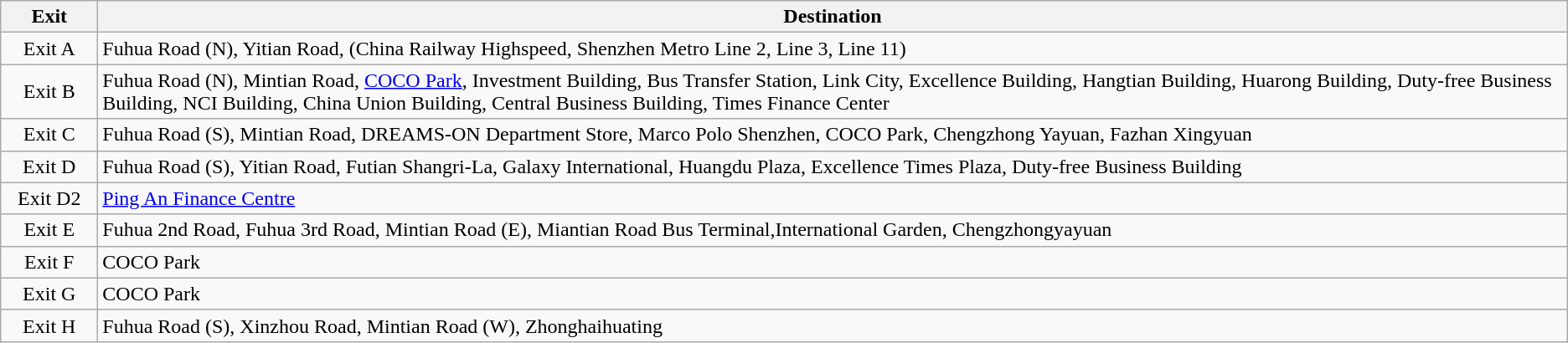<table class="wikitable">
<tr>
<th style="width:70px">Exit</th>
<th>Destination</th>
</tr>
<tr>
<td align="center">Exit A</td>
<td>Fuhua Road (N), Yitian Road,  (China Railway Highspeed, Shenzhen Metro Line 2, Line 3, Line 11)</td>
</tr>
<tr>
<td align="center">Exit B</td>
<td>Fuhua Road (N), Mintian Road, <a href='#'>COCO Park</a>, Investment Building, Bus Transfer Station, Link City, Excellence Building, Hangtian Building, Huarong Building, Duty-free Business Building, NCI Building, China Union Building, Central Business Building, Times Finance Center</td>
</tr>
<tr>
<td align="center">Exit C</td>
<td>Fuhua Road (S), Mintian Road, DREAMS-ON Department Store, Marco Polo Shenzhen, COCO Park, Chengzhong Yayuan, Fazhan Xingyuan</td>
</tr>
<tr>
<td align="center">Exit D</td>
<td>Fuhua Road (S), Yitian Road, Futian Shangri-La, Galaxy International, Huangdu Plaza, Excellence Times Plaza, Duty-free Business Building</td>
</tr>
<tr>
<td align="center">Exit D2</td>
<td><a href='#'>Ping An Finance Centre</a></td>
</tr>
<tr>
<td align="center">Exit E</td>
<td>Fuhua 2nd Road, Fuhua 3rd Road, Mintian Road (E), Miantian Road Bus Terminal,International Garden, Chengzhongyayuan</td>
</tr>
<tr>
<td align="center">Exit F</td>
<td>COCO Park</td>
</tr>
<tr>
<td align="center">Exit G</td>
<td>COCO Park</td>
</tr>
<tr>
<td align="center">Exit H</td>
<td>Fuhua Road (S), Xinzhou Road, Mintian Road (W), Zhonghaihuating</td>
</tr>
</table>
